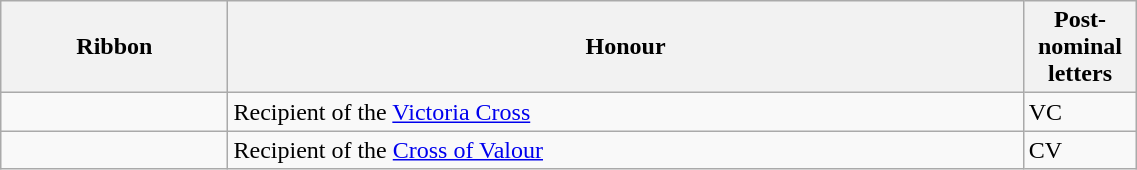<table class="wikitable" style="width:60%;">
<tr>
<th width="20%">Ribbon</th>
<th width="70%">Honour</th>
<th width="10%">Post-nominal letters</th>
</tr>
<tr>
<td></td>
<td>Recipient of the <a href='#'>Victoria Cross</a></td>
<td>VC</td>
</tr>
<tr>
<td></td>
<td>Recipient of the <a href='#'>Cross of Valour</a></td>
<td>CV</td>
</tr>
</table>
